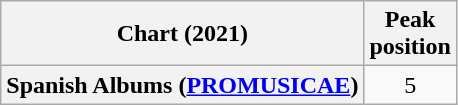<table class="wikitable plainrowheaders" style="text-align:center">
<tr>
<th scope="col">Chart (2021)</th>
<th scope="col">Peak<br>position</th>
</tr>
<tr>
<th scope="row">Spanish Albums (<a href='#'>PROMUSICAE</a>)</th>
<td>5</td>
</tr>
</table>
